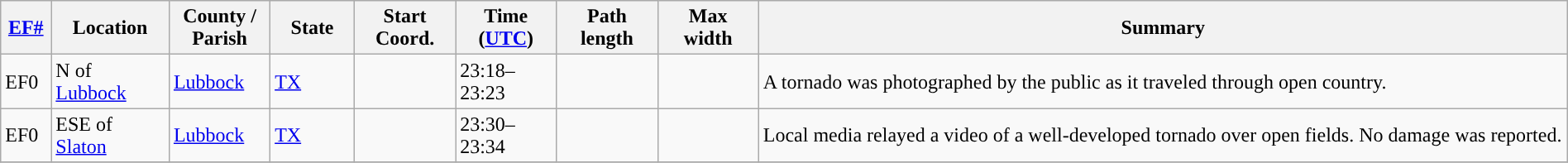<table class="wikitable sortable" style="width:100%;">
<tr>
<th scope="col"  style="width:3%; text-align:center;"><a href='#'>EF#</a></th>
<th scope="col"  style="width:7%; text-align:center;" class="unsortable">Location</th>
<th scope="col"  style="width:6%; text-align:center;" class="unsortable">County / Parish</th>
<th scope="col"  style="width:5%; text-align:center;">State</th>
<th scope="col"  style="width:6%; text-align:center;">Start Coord.</th>
<th scope="col"  style="width:6%; text-align:center;">Time (<a href='#'>UTC</a>)</th>
<th scope="col"  style="width:6%; text-align:center;">Path length</th>
<th scope="col"  style="width:6%; text-align:center;">Max width</th>
<th scope="col" class="unsortable" style="width:48%; text-align:center;">Summary</th>
</tr>
<tr>
<td>EF0</td>
<td>N of <a href='#'>Lubbock</a></td>
<td><a href='#'>Lubbock</a></td>
<td><a href='#'>TX</a></td>
<td></td>
<td>23:18–23:23</td>
<td></td>
<td></td>
<td>A tornado was photographed by the public as it traveled through open country.</td>
</tr>
<tr>
<td>EF0</td>
<td>ESE of <a href='#'>Slaton</a></td>
<td><a href='#'>Lubbock</a></td>
<td><a href='#'>TX</a></td>
<td></td>
<td>23:30–23:34</td>
<td></td>
<td></td>
<td>Local media relayed a video of a well-developed tornado over open fields. No damage was reported.</td>
</tr>
<tr>
</tr>
</table>
